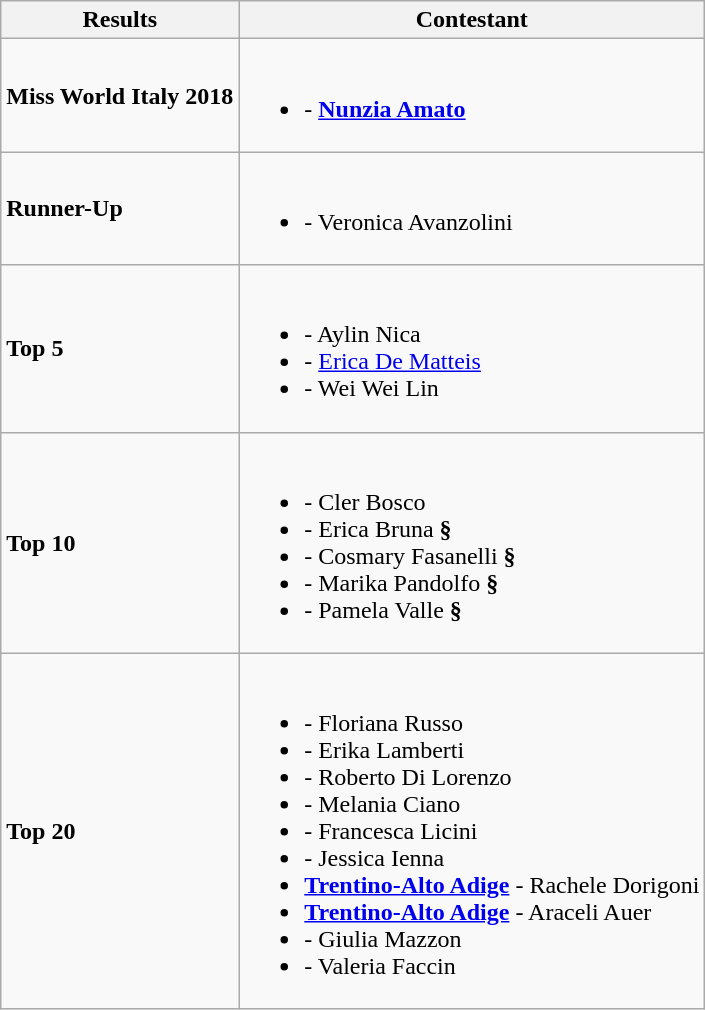<table class="wikitable">
<tr>
<th>Results</th>
<th>Contestant</th>
</tr>
<tr>
<td><strong>Miss World Italy 2018</strong></td>
<td><br><ul><li><strong></strong> - <strong><a href='#'>Nunzia Amato</a></strong></li></ul></td>
</tr>
<tr>
<td><strong>Runner-Up</strong></td>
<td><br><ul><li><strong></strong> - Veronica Avanzolini</li></ul></td>
</tr>
<tr>
<td><strong>Top 5</strong></td>
<td><br><ul><li><strong></strong> - Aylin Nica</li><li><strong></strong> - <a href='#'>Erica De Matteis</a></li><li><strong></strong> - Wei Wei Lin</li></ul></td>
</tr>
<tr>
<td><strong>Top 10</strong></td>
<td><br><ul><li><strong></strong> - Cler Bosco</li><li><strong></strong> - Erica Bruna <strong>§</strong></li><li><strong></strong> - Cosmary Fasanelli <strong>§</strong></li><li><strong></strong> - Marika Pandolfo <strong>§</strong></li><li><strong></strong> - Pamela Valle <strong>§</strong></li></ul></td>
</tr>
<tr>
<td><strong>Top 20</strong></td>
<td><br><ul><li><strong></strong> - Floriana Russo</li><li><strong></strong> - Erika Lamberti</li><li><strong></strong> - Roberto Di Lorenzo</li><li><strong></strong> - Melania Ciano</li><li><strong></strong> - Francesca Licini</li><li><strong></strong> - Jessica Ienna</li><li><strong> <a href='#'>Trentino-Alto Adige</a></strong> - Rachele Dorigoni</li><li><strong> <a href='#'>Trentino-Alto Adige</a></strong> - Araceli Auer</li><li><strong></strong> - Giulia Mazzon</li><li><strong></strong> - Valeria Faccin</li></ul></td>
</tr>
</table>
